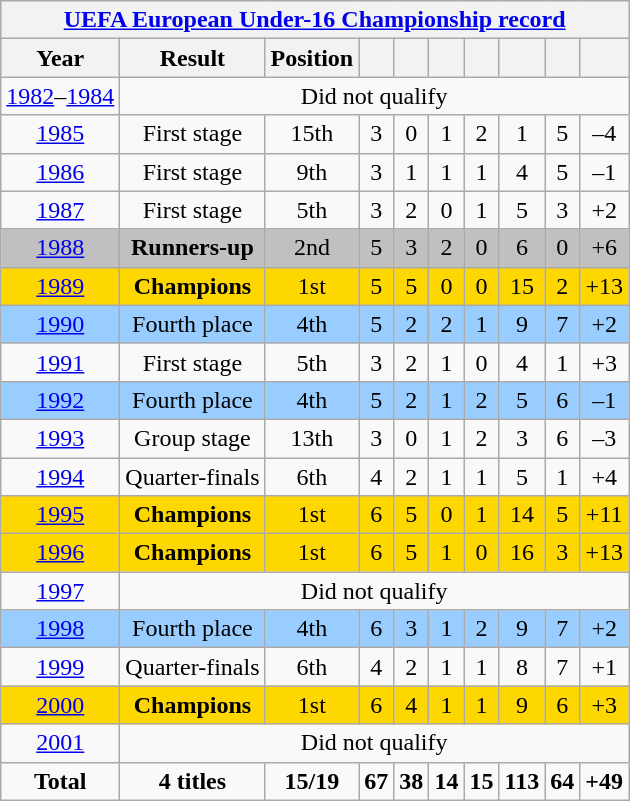<table class="wikitable" style="text-align: center;">
<tr>
<th colspan="10"><a href='#'>UEFA European Under-16 Championship record</a></th>
</tr>
<tr>
<th>Year</th>
<th>Result</th>
<th>Position</th>
<th></th>
<th></th>
<th></th>
<th></th>
<th></th>
<th></th>
<th></th>
</tr>
<tr>
<td><a href='#'>1982</a>–<a href='#'>1984</a></td>
<td colspan=9>Did not qualify</td>
</tr>
<tr>
<td> <a href='#'>1985</a></td>
<td>First stage</td>
<td>15th</td>
<td>3</td>
<td>0</td>
<td>1</td>
<td>2</td>
<td>1</td>
<td>5</td>
<td>–4</td>
</tr>
<tr>
<td> <a href='#'>1986</a></td>
<td>First stage</td>
<td>9th</td>
<td>3</td>
<td>1</td>
<td>1</td>
<td>1</td>
<td>4</td>
<td>5</td>
<td>–1</td>
</tr>
<tr>
<td> <a href='#'>1987</a></td>
<td>First stage</td>
<td>5th</td>
<td>3</td>
<td>2</td>
<td>0</td>
<td>1</td>
<td>5</td>
<td>3</td>
<td>+2</td>
</tr>
<tr style="background:silver;">
<td> <a href='#'>1988</a></td>
<td><strong>Runners-up</strong></td>
<td>2nd</td>
<td>5</td>
<td>3</td>
<td>2</td>
<td>0</td>
<td>6</td>
<td>0</td>
<td>+6</td>
</tr>
<tr style="background:gold;">
<td> <a href='#'>1989</a></td>
<td><strong>Champions</strong></td>
<td>1st</td>
<td>5</td>
<td>5</td>
<td>0</td>
<td>0</td>
<td>15</td>
<td>2</td>
<td>+13</td>
</tr>
<tr style="background:#9acdff;">
<td> <a href='#'>1990</a></td>
<td>Fourth place</td>
<td>4th</td>
<td>5</td>
<td>2</td>
<td>2</td>
<td>1</td>
<td>9</td>
<td>7</td>
<td>+2</td>
</tr>
<tr>
<td> <a href='#'>1991</a></td>
<td>First stage</td>
<td>5th</td>
<td>3</td>
<td>2</td>
<td>1</td>
<td>0</td>
<td>4</td>
<td>1</td>
<td>+3</td>
</tr>
<tr style="background:#9acdff;">
<td> <a href='#'>1992</a></td>
<td>Fourth place</td>
<td>4th</td>
<td>5</td>
<td>2</td>
<td>1</td>
<td>2</td>
<td>5</td>
<td>6</td>
<td>–1</td>
</tr>
<tr>
<td> <a href='#'>1993</a></td>
<td>Group stage</td>
<td>13th</td>
<td>3</td>
<td>0</td>
<td>1</td>
<td>2</td>
<td>3</td>
<td>6</td>
<td>–3</td>
</tr>
<tr>
<td> <a href='#'>1994</a></td>
<td>Quarter-finals</td>
<td>6th</td>
<td>4</td>
<td>2</td>
<td>1</td>
<td>1</td>
<td>5</td>
<td>1</td>
<td>+4</td>
</tr>
<tr style="background:gold;">
<td> <a href='#'>1995</a></td>
<td><strong>Champions</strong></td>
<td>1st</td>
<td>6</td>
<td>5</td>
<td>0</td>
<td>1</td>
<td>14</td>
<td>5</td>
<td>+11</td>
</tr>
<tr style="background:gold;">
<td> <a href='#'>1996</a></td>
<td><strong>Champions</strong></td>
<td>1st</td>
<td>6</td>
<td>5</td>
<td>1</td>
<td>0</td>
<td>16</td>
<td>3</td>
<td>+13</td>
</tr>
<tr>
<td> <a href='#'>1997</a></td>
<td colspan=9>Did not qualify</td>
</tr>
<tr style="background:#9acdff;">
<td> <a href='#'>1998</a></td>
<td>Fourth place</td>
<td>4th</td>
<td>6</td>
<td>3</td>
<td>1</td>
<td>2</td>
<td>9</td>
<td>7</td>
<td>+2</td>
</tr>
<tr>
<td> <a href='#'>1999</a></td>
<td>Quarter-finals</td>
<td>6th</td>
<td>4</td>
<td>2</td>
<td>1</td>
<td>1</td>
<td>8</td>
<td>7</td>
<td>+1</td>
</tr>
<tr style="background:gold;">
<td> <a href='#'>2000</a></td>
<td><strong>Champions</strong></td>
<td>1st</td>
<td>6</td>
<td>4</td>
<td>1</td>
<td>1</td>
<td>9</td>
<td>6</td>
<td>+3</td>
</tr>
<tr>
<td> <a href='#'>2001</a></td>
<td colspan=9>Did not qualify</td>
</tr>
<tr>
<td><strong>Total</strong></td>
<td><strong>4 titles</strong></td>
<td><strong>15/19</strong></td>
<td><strong>67</strong></td>
<td><strong>38</strong></td>
<td><strong>14</strong></td>
<td><strong>15</strong></td>
<td><strong>113</strong></td>
<td><strong>64</strong></td>
<td><strong>+49</strong></td>
</tr>
</table>
